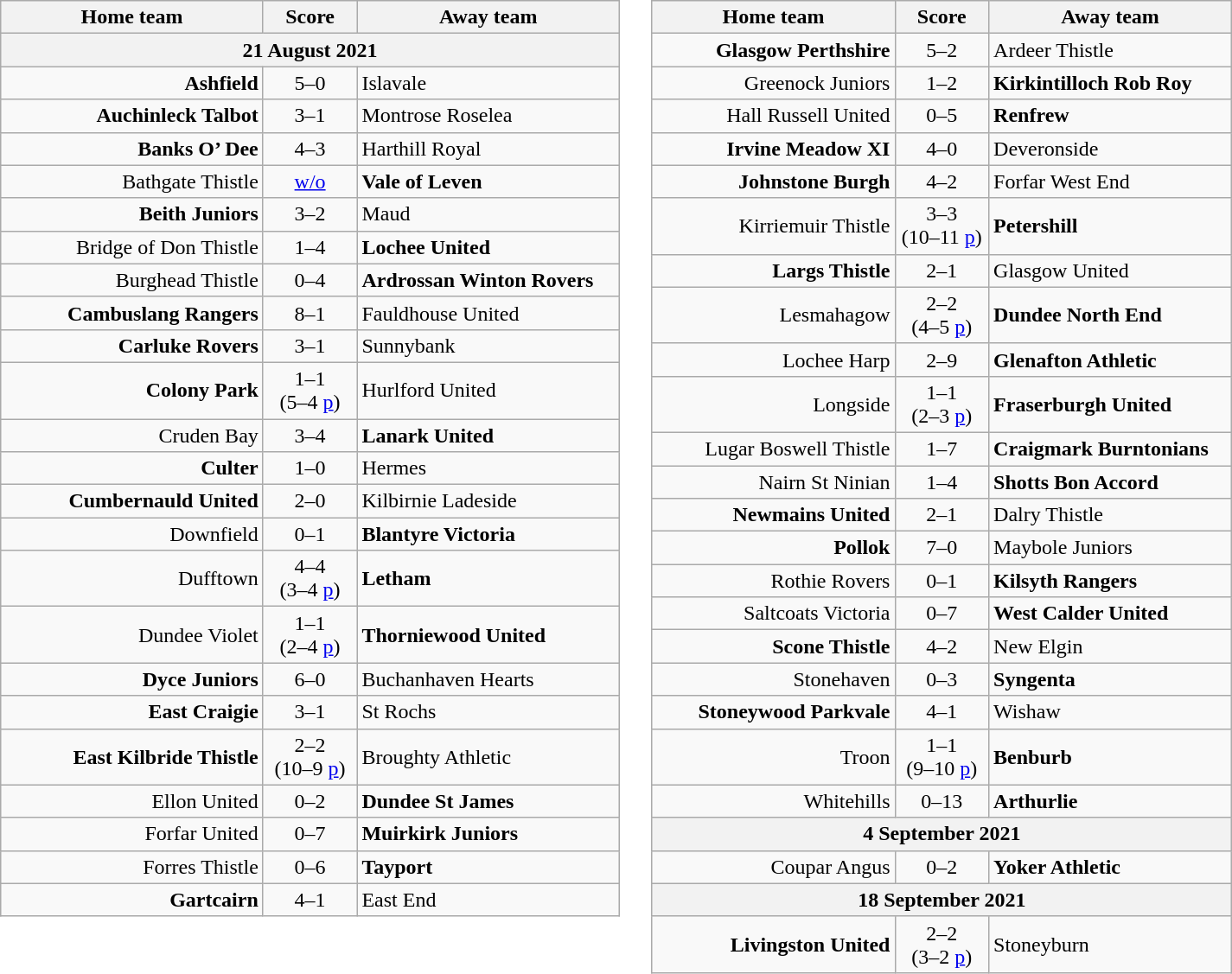<table cellspacing="0" cellpadding="4" border="0">
<tr>
<td valign="top"><br><table class="wikitable" style="border-collapse: collapse;">
<tr>
<th width="195" align="right">Home team</th>
<th width="65" align="center">Score</th>
<th width="195" align="left">Away team</th>
</tr>
<tr>
<th colspan="3">21 August 2021</th>
</tr>
<tr>
<td align=right><strong>Ashfield</strong></td>
<td align=center>5–0</td>
<td align=left>Islavale</td>
</tr>
<tr>
<td align=right><strong>Auchinleck Talbot</strong></td>
<td align=center>3–1</td>
<td align=left>Montrose Roselea</td>
</tr>
<tr>
<td align=right><strong>Banks O’ Dee</strong></td>
<td align=center>4–3</td>
<td align=left>Harthill Royal</td>
</tr>
<tr>
<td align=right>Bathgate Thistle</td>
<td align=center><a href='#'>w/o</a></td>
<td align=left><strong>Vale of Leven</strong></td>
</tr>
<tr>
<td align=right><strong>Beith Juniors</strong></td>
<td align=center>3–2</td>
<td align=left>Maud</td>
</tr>
<tr>
<td align=right>Bridge of Don Thistle</td>
<td align=center>1–4</td>
<td align=left><strong>Lochee United</strong></td>
</tr>
<tr>
<td align=right>Burghead Thistle</td>
<td align=center>0–4</td>
<td align=left><strong>Ardrossan Winton Rovers</strong></td>
</tr>
<tr>
<td align=right><strong>Cambuslang Rangers</strong></td>
<td align=center>8–1</td>
<td align=left>Fauldhouse United</td>
</tr>
<tr>
<td align=right><strong>Carluke Rovers</strong></td>
<td align=center>3–1</td>
<td align=left>Sunnybank</td>
</tr>
<tr>
<td align=right><strong>Colony Park</strong></td>
<td align=center>1–1<br>(5–4 <a href='#'>p</a>)</td>
<td align=left>Hurlford United</td>
</tr>
<tr>
<td align=right>Cruden Bay</td>
<td align=center>3–4</td>
<td align=left><strong>Lanark United</strong></td>
</tr>
<tr>
<td align=right><strong>Culter</strong></td>
<td align=center>1–0</td>
<td align=left>Hermes</td>
</tr>
<tr>
<td align=right><strong>Cumbernauld United</strong></td>
<td align=center>2–0</td>
<td align=left>Kilbirnie Ladeside</td>
</tr>
<tr>
<td align=right>Downfield</td>
<td align=center>0–1</td>
<td align=left><strong>Blantyre Victoria</strong></td>
</tr>
<tr>
<td align=right>Dufftown</td>
<td align=center>4–4<br>(3–4 <a href='#'>p</a>)</td>
<td align=left><strong>Letham</strong></td>
</tr>
<tr>
<td align=right>Dundee Violet</td>
<td align=center>1–1<br>(2–4 <a href='#'>p</a>)</td>
<td align=left><strong>Thorniewood United</strong></td>
</tr>
<tr>
<td align=right><strong>Dyce Juniors</strong></td>
<td align=center>6–0</td>
<td align=left>Buchanhaven Hearts</td>
</tr>
<tr>
<td align=right><strong>East Craigie</strong></td>
<td align=center>3–1</td>
<td align=left>St Rochs</td>
</tr>
<tr>
<td align=right><strong>East Kilbride Thistle</strong></td>
<td align=center>2–2<br>(10–9 <a href='#'>p</a>)</td>
<td align=left>Broughty Athletic</td>
</tr>
<tr>
<td align=right>Ellon United</td>
<td align=center>0–2</td>
<td align=left><strong>Dundee St James</strong></td>
</tr>
<tr>
<td align=right>Forfar United</td>
<td align=center>0–7</td>
<td align=left><strong>Muirkirk Juniors</strong></td>
</tr>
<tr>
<td align=right>Forres Thistle</td>
<td align=center>0–6</td>
<td align=left><strong>Tayport</strong></td>
</tr>
<tr>
<td align=right><strong>Gartcairn</strong></td>
<td align=center>4–1</td>
<td align=left>East End</td>
</tr>
</table>
</td>
<td valign="top"><br><table class="wikitable">
<tr>
<th width="180" align="right">Home team</th>
<th width="65" align="center">Score</th>
<th width="180" align="left">Away team</th>
</tr>
<tr>
<td align=right><strong>Glasgow Perthshire</strong></td>
<td align=center>5–2</td>
<td align=left>Ardeer Thistle</td>
</tr>
<tr>
<td align=right>Greenock Juniors</td>
<td align=center>1–2</td>
<td align=left><strong>Kirkintilloch Rob Roy</strong></td>
</tr>
<tr>
<td align=right>Hall Russell United</td>
<td align=center>0–5</td>
<td align=left><strong>Renfrew</strong></td>
</tr>
<tr>
<td align=right><strong>Irvine Meadow XI</strong></td>
<td align=center>4–0</td>
<td align=left>Deveronside</td>
</tr>
<tr>
<td align=right><strong>Johnstone Burgh</strong></td>
<td align=center>4–2</td>
<td align=left>Forfar West End</td>
</tr>
<tr>
<td align=right>Kirriemuir Thistle</td>
<td align=center>3–3<br>(10–11 <a href='#'>p</a>)</td>
<td align=left><strong>Petershill</strong></td>
</tr>
<tr>
<td align=right><strong>Largs Thistle</strong></td>
<td align=center>2–1</td>
<td align=left>Glasgow United</td>
</tr>
<tr>
<td align=right>Lesmahagow</td>
<td align=center>2–2<br>(4–5 <a href='#'>p</a>)</td>
<td align=left><strong>Dundee North End</strong></td>
</tr>
<tr>
<td align=right>Lochee Harp</td>
<td align=center>2–9</td>
<td align=left><strong>Glenafton Athletic</strong></td>
</tr>
<tr>
<td align=right>Longside</td>
<td align=center>1–1<br>(2–3 <a href='#'>p</a>)</td>
<td align=left><strong>Fraserburgh United</strong></td>
</tr>
<tr>
<td align=right>Lugar Boswell Thistle</td>
<td align=center>1–7</td>
<td align=left><strong>Craigmark Burntonians</strong></td>
</tr>
<tr>
<td align=right>Nairn St Ninian</td>
<td align=center>1–4</td>
<td align=left><strong>Shotts Bon Accord</strong></td>
</tr>
<tr>
<td align=right><strong>Newmains United</strong></td>
<td align=center>2–1</td>
<td align=left>Dalry Thistle</td>
</tr>
<tr>
<td align=right><strong>Pollok</strong></td>
<td align=center>7–0</td>
<td align=left>Maybole Juniors</td>
</tr>
<tr>
<td align=right>Rothie Rovers</td>
<td align=center>0–1</td>
<td align=left><strong>Kilsyth Rangers</strong></td>
</tr>
<tr>
<td align=right>Saltcoats Victoria</td>
<td align=center>0–7</td>
<td align=left><strong>West Calder United</strong></td>
</tr>
<tr>
<td align=right><strong>Scone Thistle</strong></td>
<td align=center>4–2</td>
<td align=left>New Elgin</td>
</tr>
<tr>
<td align=right>Stonehaven</td>
<td align=center>0–3</td>
<td align=left><strong>Syngenta</strong></td>
</tr>
<tr>
<td align=right><strong>Stoneywood Parkvale</strong></td>
<td align=center>4–1</td>
<td align=left>Wishaw</td>
</tr>
<tr>
<td align=right>Troon</td>
<td align=center>1–1<br>(9–10 <a href='#'>p</a>)</td>
<td align=left><strong>Benburb</strong></td>
</tr>
<tr>
<td align=right>Whitehills</td>
<td align=center>0–13</td>
<td align=left><strong>Arthurlie</strong></td>
</tr>
<tr>
<th colspan="3">4 September 2021</th>
</tr>
<tr>
<td align=right>Coupar Angus</td>
<td align=center>0–2</td>
<td align=left><strong>Yoker Athletic</strong></td>
</tr>
<tr>
<th colspan="3">18 September 2021</th>
</tr>
<tr>
<td align=right><strong>Livingston United</strong></td>
<td align=center>2–2<br>(3–2 <a href='#'>p</a>)</td>
<td align=left>Stoneyburn</td>
</tr>
</table>
</td>
</tr>
</table>
